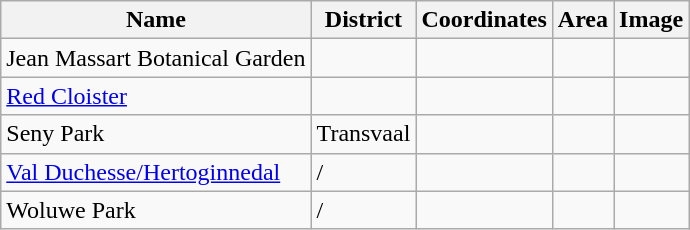<table class="wikitable sortable">
<tr>
<th>Name</th>
<th>District</th>
<th>Coordinates</th>
<th>Area</th>
<th>Image</th>
</tr>
<tr>
<td>Jean Massart Botanical Garden</td>
<td></td>
<td></td>
<td></td>
<td></td>
</tr>
<tr>
<td><a href='#'>Red Cloister</a></td>
<td></td>
<td></td>
<td></td>
<td></td>
</tr>
<tr>
<td>Seny Park</td>
<td>Transvaal</td>
<td></td>
<td></td>
<td></td>
</tr>
<tr>
<td><a href='#'>Val Duchesse/Hertoginnedal</a></td>
<td>/</td>
<td></td>
<td></td>
<td></td>
</tr>
<tr>
<td>Woluwe Park</td>
<td>/</td>
<td></td>
<td></td>
<td></td>
</tr>
</table>
